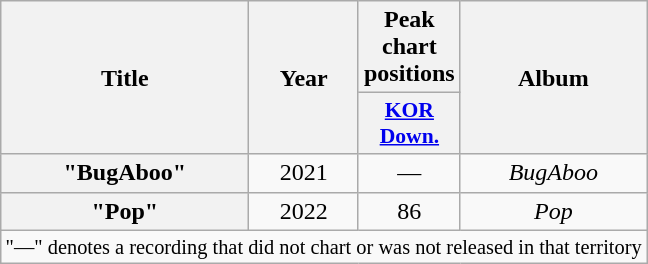<table class="wikitable plainrowheaders" style="text-align:center">
<tr>
<th rowspan="2" scope="col">Title</th>
<th rowspan="2" scope="col">Year</th>
<th scope="col">Peak chart positions</th>
<th rowspan="2" scope="col">Album</th>
</tr>
<tr>
<th scope="col" style="font-size:90%; width:2.5em"><a href='#'>KOR<br>Down.</a><br></th>
</tr>
<tr>
<th scope="row">"BugAboo"</th>
<td>2021</td>
<td>—</td>
<td><em>BugAboo</em></td>
</tr>
<tr>
<th scope="row">"Pop"</th>
<td>2022</td>
<td>86</td>
<td><em>Pop</em></td>
</tr>
<tr>
<td colspan="4" style="font-size:85%">"—" denotes a recording that did not chart or was not released in that territory</td>
</tr>
</table>
